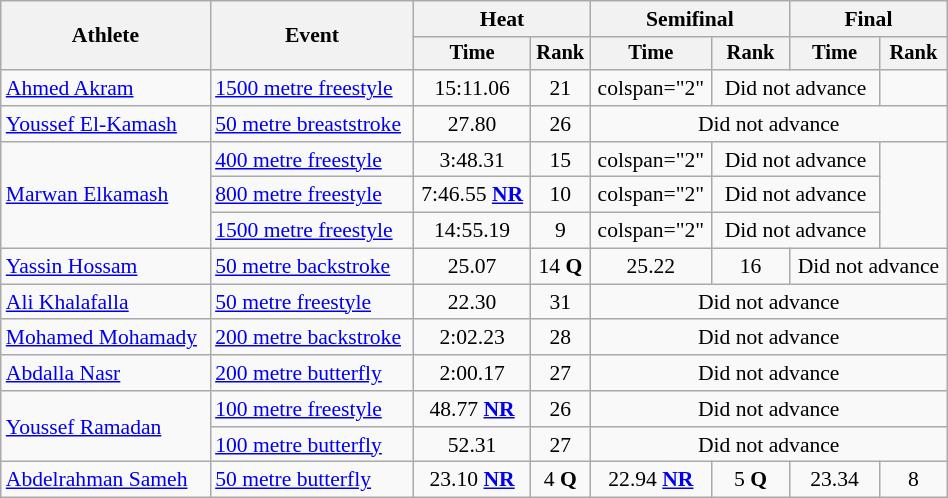<table class="wikitable" style="text-align:center; font-size:90%; width:50%;">
<tr>
<th rowspan="2">Athlete</th>
<th rowspan="2">Event</th>
<th colspan="2">Heat</th>
<th colspan="2">Semifinal</th>
<th colspan="2">Final</th>
</tr>
<tr style="font-size:95%">
<th>Time</th>
<th>Rank</th>
<th>Time</th>
<th>Rank</th>
<th>Time</th>
<th>Rank</th>
</tr>
<tr>
<td align=left><a href='#'>Ahmed Akram</a></td>
<td align=left><a href='#'>1500 metre freestyle</a></td>
<td>15:11.06</td>
<td>21</td>
<td>colspan="2" </td>
<td colspan="2">Did not advance</td>
</tr>
<tr>
<td align=left><a href='#'>Youssef El-Kamash</a></td>
<td align=left><a href='#'>50 metre breaststroke</a></td>
<td>27.80</td>
<td>26</td>
<td colspan=4>Did not advance</td>
</tr>
<tr>
<td align=left rowspan=3><a href='#'>Marwan Elkamash</a></td>
<td align=left><a href='#'>400 metre freestyle</a></td>
<td>3:48.31</td>
<td>15</td>
<td>colspan="2" </td>
<td colspan="2">Did not advance</td>
</tr>
<tr>
<td align=left><a href='#'>800 metre freestyle</a></td>
<td>7:46.55 <strong><a href='#'>NR</a></strong></td>
<td>10</td>
<td>colspan="2" </td>
<td colspan="2">Did not advance</td>
</tr>
<tr>
<td align=left><a href='#'>1500 metre freestyle</a></td>
<td>14:55.19</td>
<td>9</td>
<td>colspan="2" </td>
<td colspan="2">Did not advance</td>
</tr>
<tr>
<td align=left><a href='#'>Yassin Hossam</a></td>
<td align=left><a href='#'>50 metre backstroke</a></td>
<td>25.07</td>
<td>14 <strong>Q</strong></td>
<td>25.22</td>
<td>16</td>
<td colspan=2>Did not advance</td>
</tr>
<tr>
<td align=left><a href='#'>Ali Khalafalla</a></td>
<td align=left><a href='#'>50 metre freestyle</a></td>
<td>22.30</td>
<td>31</td>
<td colspan=4>Did not advance</td>
</tr>
<tr>
<td align=left><a href='#'>Mohamed Mohamady</a></td>
<td align=left><a href='#'>200 metre backstroke</a></td>
<td>2:02.23</td>
<td>28</td>
<td colspan=4>Did not advance</td>
</tr>
<tr>
<td align=left><a href='#'>Abdalla Nasr</a></td>
<td align=left><a href='#'>200 metre butterfly</a></td>
<td>2:00.17</td>
<td>27</td>
<td colspan=4>Did not advance</td>
</tr>
<tr>
<td align=left rowspan=2><a href='#'>Youssef Ramadan</a></td>
<td align=left><a href='#'>100 metre freestyle</a></td>
<td>48.77 <strong><a href='#'>NR</a></strong></td>
<td>26</td>
<td colspan=4>Did not advance</td>
</tr>
<tr>
<td align=left><a href='#'>100 metre butterfly</a></td>
<td>52.31</td>
<td>27</td>
<td colspan=4>Did not advance</td>
</tr>
<tr>
<td align=left><a href='#'>Abdelrahman Sameh</a></td>
<td align=left><a href='#'>50 metre butterfly</a></td>
<td>23.10 <strong><a href='#'>NR</a></strong></td>
<td>4 <strong>Q</strong></td>
<td>22.94 <strong><a href='#'>NR</a></strong></td>
<td>5 <strong>Q</strong></td>
<td>23.34</td>
<td>8</td>
</tr>
</table>
